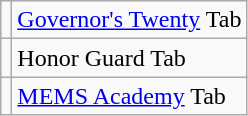<table class="wikitable">
<tr>
<td></td>
<td><a href='#'>Governor's Twenty</a> Tab</td>
</tr>
<tr>
<td></td>
<td>Honor Guard Tab</td>
</tr>
<tr>
<td></td>
<td><a href='#'>MEMS Academy</a> Tab</td>
</tr>
</table>
